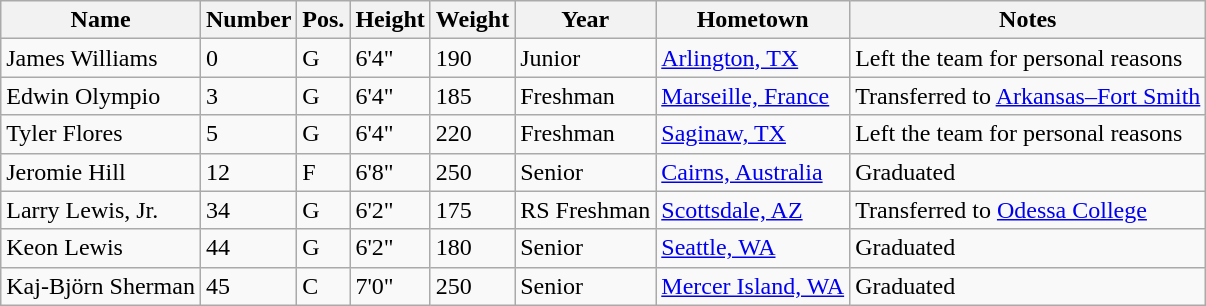<table class="wikitable sortable" border="1">
<tr>
<th>Name</th>
<th>Number</th>
<th>Pos.</th>
<th>Height</th>
<th>Weight</th>
<th>Year</th>
<th>Hometown</th>
<th class="unsortable">Notes</th>
</tr>
<tr>
<td>James Williams</td>
<td>0</td>
<td>G</td>
<td>6'4"</td>
<td>190</td>
<td>Junior</td>
<td><a href='#'>Arlington, TX</a></td>
<td>Left the team for personal reasons</td>
</tr>
<tr>
<td>Edwin Olympio</td>
<td>3</td>
<td>G</td>
<td>6'4"</td>
<td>185</td>
<td>Freshman</td>
<td><a href='#'>Marseille, France</a></td>
<td>Transferred to <a href='#'>Arkansas–Fort Smith</a></td>
</tr>
<tr>
<td>Tyler Flores</td>
<td>5</td>
<td>G</td>
<td>6'4"</td>
<td>220</td>
<td>Freshman</td>
<td><a href='#'>Saginaw, TX</a></td>
<td>Left the team for personal reasons</td>
</tr>
<tr>
<td>Jeromie Hill</td>
<td>12</td>
<td>F</td>
<td>6'8"</td>
<td>250</td>
<td>Senior</td>
<td><a href='#'>Cairns, Australia</a></td>
<td>Graduated</td>
</tr>
<tr>
<td>Larry Lewis, Jr.</td>
<td>34</td>
<td>G</td>
<td>6'2"</td>
<td>175</td>
<td>RS Freshman</td>
<td><a href='#'>Scottsdale, AZ</a></td>
<td>Transferred to <a href='#'>Odessa College</a></td>
</tr>
<tr>
<td>Keon Lewis</td>
<td>44</td>
<td>G</td>
<td>6'2"</td>
<td>180</td>
<td>Senior</td>
<td><a href='#'>Seattle, WA</a></td>
<td>Graduated</td>
</tr>
<tr>
<td>Kaj-Björn Sherman</td>
<td>45</td>
<td>C</td>
<td>7'0"</td>
<td>250</td>
<td>Senior</td>
<td><a href='#'>Mercer Island, WA</a></td>
<td>Graduated</td>
</tr>
</table>
